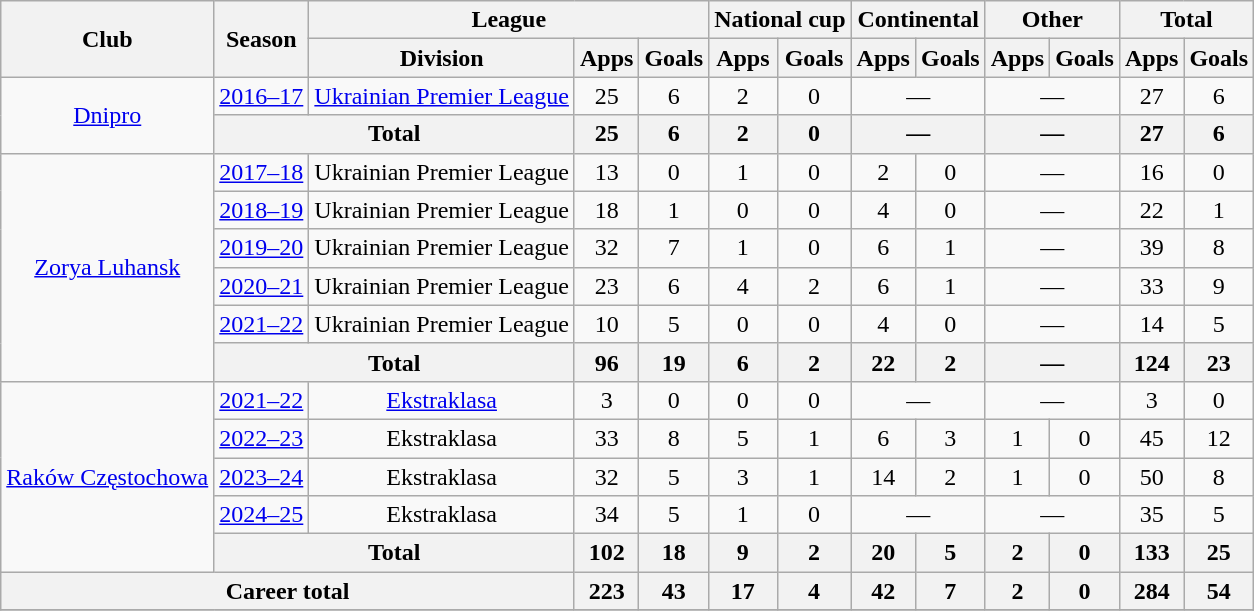<table class="wikitable" style="text-align:center">
<tr>
<th rowspan="2">Club</th>
<th rowspan="2">Season</th>
<th colspan="3">League</th>
<th colspan="2">National cup</th>
<th colspan="2">Continental</th>
<th colspan="2">Other</th>
<th colspan="2">Total</th>
</tr>
<tr>
<th>Division</th>
<th>Apps</th>
<th>Goals</th>
<th>Apps</th>
<th>Goals</th>
<th>Apps</th>
<th>Goals</th>
<th>Apps</th>
<th>Goals</th>
<th>Apps</th>
<th>Goals</th>
</tr>
<tr>
<td rowspan="2"><a href='#'>Dnipro</a></td>
<td><a href='#'>2016–17</a></td>
<td><a href='#'>Ukrainian Premier League</a></td>
<td>25</td>
<td>6</td>
<td>2</td>
<td>0</td>
<td colspan="2">—</td>
<td colspan="2">—</td>
<td>27</td>
<td>6</td>
</tr>
<tr>
<th colspan="2">Total</th>
<th>25</th>
<th>6</th>
<th>2</th>
<th>0</th>
<th colspan="2">—</th>
<th colspan="2">—</th>
<th>27</th>
<th>6</th>
</tr>
<tr>
<td rowspan="6"><a href='#'>Zorya Luhansk</a></td>
<td><a href='#'>2017–18</a></td>
<td>Ukrainian Premier League</td>
<td>13</td>
<td>0</td>
<td>1</td>
<td>0</td>
<td>2</td>
<td>0</td>
<td colspan="2">—</td>
<td>16</td>
<td>0</td>
</tr>
<tr>
<td><a href='#'>2018–19</a></td>
<td>Ukrainian Premier League</td>
<td>18</td>
<td>1</td>
<td>0</td>
<td>0</td>
<td>4</td>
<td>0</td>
<td colspan="2">—</td>
<td>22</td>
<td>1</td>
</tr>
<tr>
<td><a href='#'>2019–20</a></td>
<td>Ukrainian Premier League</td>
<td>32</td>
<td>7</td>
<td>1</td>
<td>0</td>
<td>6</td>
<td>1</td>
<td colspan="2">—</td>
<td>39</td>
<td>8</td>
</tr>
<tr>
<td><a href='#'>2020–21</a></td>
<td>Ukrainian Premier League</td>
<td>23</td>
<td>6</td>
<td>4</td>
<td>2</td>
<td>6</td>
<td>1</td>
<td colspan="2">—</td>
<td>33</td>
<td>9</td>
</tr>
<tr>
<td><a href='#'>2021–22</a></td>
<td>Ukrainian Premier League</td>
<td>10</td>
<td>5</td>
<td>0</td>
<td>0</td>
<td>4</td>
<td>0</td>
<td colspan="2">—</td>
<td>14</td>
<td>5</td>
</tr>
<tr>
<th colspan="2">Total</th>
<th>96</th>
<th>19</th>
<th>6</th>
<th>2</th>
<th>22</th>
<th>2</th>
<th colspan="2">—</th>
<th>124</th>
<th>23</th>
</tr>
<tr>
<td rowspan="5"><a href='#'>Raków Częstochowa</a></td>
<td><a href='#'>2021–22</a></td>
<td><a href='#'>Ekstraklasa</a></td>
<td>3</td>
<td>0</td>
<td>0</td>
<td>0</td>
<td colspan="2">—</td>
<td colspan="2">—</td>
<td>3</td>
<td>0</td>
</tr>
<tr>
<td><a href='#'>2022–23</a></td>
<td>Ekstraklasa</td>
<td>33</td>
<td>8</td>
<td>5</td>
<td>1</td>
<td>6</td>
<td>3</td>
<td>1</td>
<td>0</td>
<td>45</td>
<td>12</td>
</tr>
<tr>
<td><a href='#'>2023–24</a></td>
<td>Ekstraklasa</td>
<td>32</td>
<td>5</td>
<td>3</td>
<td>1</td>
<td>14</td>
<td>2</td>
<td>1</td>
<td>0</td>
<td>50</td>
<td>8</td>
</tr>
<tr>
<td><a href='#'>2024–25</a></td>
<td>Ekstraklasa</td>
<td>34</td>
<td>5</td>
<td>1</td>
<td>0</td>
<td colspan="2">—</td>
<td colspan="2">—</td>
<td>35</td>
<td>5</td>
</tr>
<tr>
<th colspan="2">Total</th>
<th>102</th>
<th>18</th>
<th>9</th>
<th>2</th>
<th>20</th>
<th>5</th>
<th>2</th>
<th>0</th>
<th>133</th>
<th>25</th>
</tr>
<tr>
<th colspan="3">Career total</th>
<th>223</th>
<th>43</th>
<th>17</th>
<th>4</th>
<th>42</th>
<th>7</th>
<th>2</th>
<th>0</th>
<th>284</th>
<th>54</th>
</tr>
<tr>
</tr>
</table>
